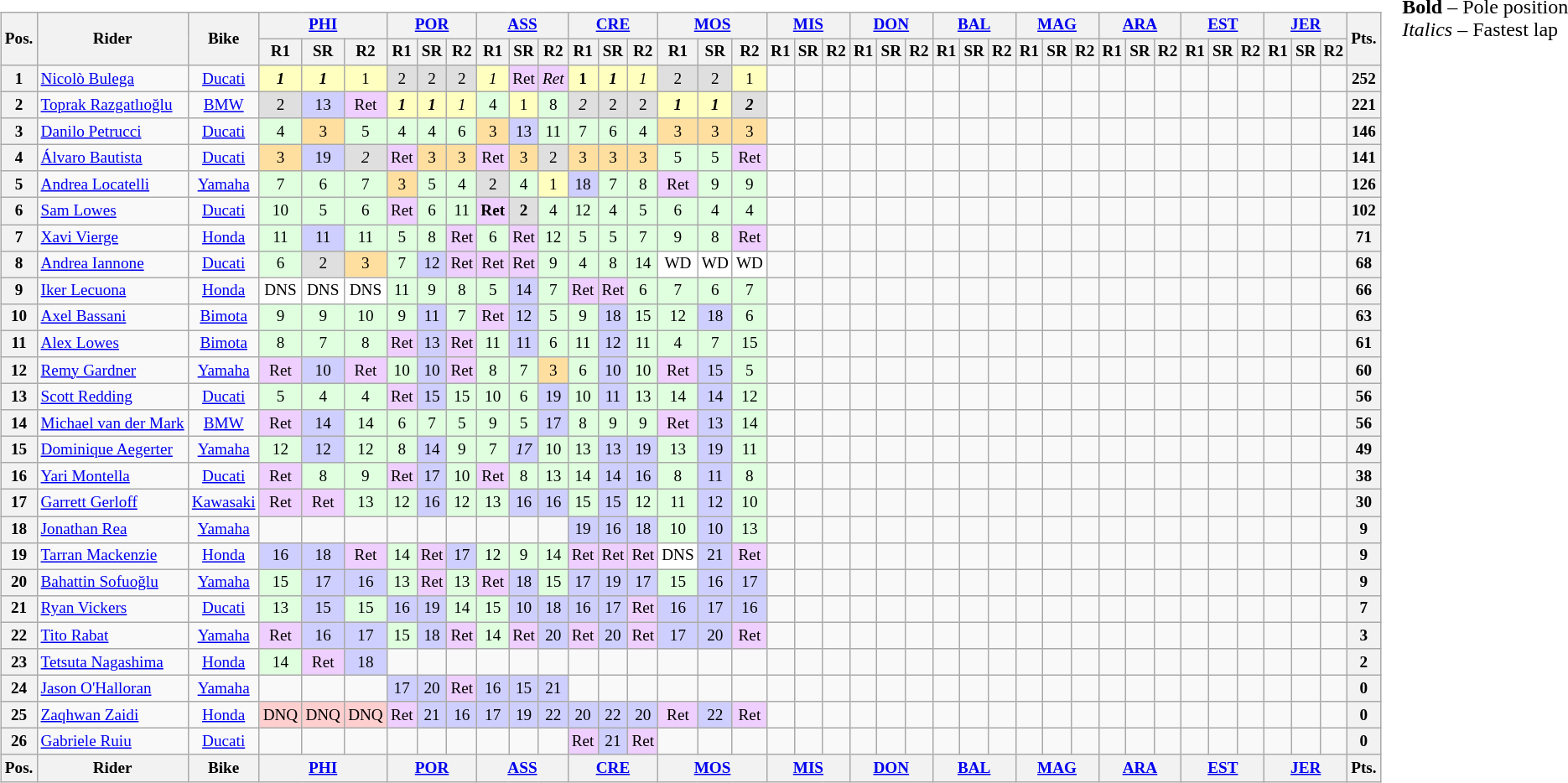<table>
<tr>
<td><br><table class="wikitable sortable" style="font-size:80%; text-align:center;">
<tr>
<th rowspan="2" class=unsortable>Pos.</th>
<th rowspan="2" class=unsortable>Rider</th>
<th rowspan="2" class=unsortable>Bike</th>
<th colspan="3"><a href='#'>PHI</a><br></th>
<th colspan="3"><a href='#'>POR</a><br></th>
<th colspan="3"><a href='#'>ASS</a><br></th>
<th colspan="3"><a href='#'>CRE</a><br></th>
<th colspan="3"><a href='#'>MOS</a><br></th>
<th colspan="3"><a href='#'>MIS</a><br></th>
<th colspan="3"><a href='#'>DON</a><br></th>
<th colspan="3"><a href='#'>BAL</a><br></th>
<th colspan="3"><a href='#'>MAG</a><br></th>
<th colspan="3"><a href='#'>ARA</a><br></th>
<th colspan="3"><a href='#'>EST</a><br></th>
<th colspan="3"><a href='#'>JER</a><br></th>
<th rowspan="2">Pts.</th>
</tr>
<tr>
<th class=unsortable>R1</th>
<th class=unsortable>SR</th>
<th class=unsortable>R2</th>
<th class=unsortable>R1</th>
<th class=unsortable>SR</th>
<th class=unsortable>R2</th>
<th class=unsortable>R1</th>
<th class=unsortable>SR</th>
<th class=unsortable>R2</th>
<th class=unsortable>R1</th>
<th class=unsortable>SR</th>
<th class=unsortable>R2</th>
<th class=unsortable>R1</th>
<th class=unsortable>SR</th>
<th class=unsortable>R2</th>
<th class=unsortable>R1</th>
<th class=unsortable>SR</th>
<th class=unsortable>R2</th>
<th class=unsortable>R1</th>
<th class=unsortable>SR</th>
<th class=unsortable>R2</th>
<th class=unsortable>R1</th>
<th class=unsortable>SR</th>
<th class=unsortable>R2</th>
<th class=unsortable>R1</th>
<th class=unsortable>SR</th>
<th class=unsortable>R2</th>
<th class=unsortable>R1</th>
<th class=unsortable>SR</th>
<th class=unsortable>R2</th>
<th class=unsortable>R1</th>
<th class=unsortable>SR</th>
<th class=unsortable>R2</th>
<th class=unsortable>R1</th>
<th class=unsortable>SR</th>
<th class=unsortable>R2</th>
</tr>
<tr>
<th>1</th>
<td style="text-align:left"> <a href='#'>Nicolò Bulega</a></td>
<td><a href='#'>Ducati</a></td>
<td style="background:#FFFFBF;"><strong><em>1</em></strong></td>
<td style="background:#FFFFBF;"><strong><em>1</em></strong></td>
<td style="background:#FFFFBF;">1</td>
<td style="background:#DFDFDF;">2</td>
<td style="background:#DFDFDF;">2</td>
<td style="background:#DFDFDF;">2</td>
<td style="background:#FFFFBF;"><em>1</em></td>
<td style="background:#EFCFFF;">Ret</td>
<td style="background:#EFCFFF;"><em>Ret</em></td>
<td style="background:#FFFFBF;"><strong>1</strong></td>
<td style="background:#FFFFBF;"><strong><em>1</em></strong></td>
<td style="background:#FFFFBF;"><em>1</em></td>
<td style="background:#DFDFDF;">2</td>
<td style="background:#DFDFDF;">2</td>
<td style="background:#FFFFBF;">1</td>
<td></td>
<td></td>
<td></td>
<td></td>
<td></td>
<td></td>
<td></td>
<td></td>
<td></td>
<td></td>
<td></td>
<td></td>
<td></td>
<td></td>
<td></td>
<td></td>
<td></td>
<td></td>
<td></td>
<td></td>
<td></td>
<th>252</th>
</tr>
<tr>
<th>2</th>
<td style="text-align:left"> <a href='#'>Toprak Razgatlıoğlu</a></td>
<td><a href='#'>BMW</a></td>
<td style="background:#DFDFDF;">2</td>
<td style="background:#CFCFFF;">13</td>
<td style="background:#EFCFFF;">Ret</td>
<td style="background:#FFFFBF;"><strong><em>1</em></strong></td>
<td style="background:#FFFFBF;"><strong><em>1</em></strong></td>
<td style="background:#FFFFBF;"><em>1</em></td>
<td style="background:#DFFFDF;">4</td>
<td style="background:#FFFFBF;">1</td>
<td style="background:#DFFFDF;">8</td>
<td style="background:#DFDFDF;"><em>2</em></td>
<td style="background:#DFDFDF;">2</td>
<td style="background:#DFDFDF;">2</td>
<td style="background:#FFFFBF;"><strong><em>1</em></strong></td>
<td style="background:#FFFFBF;"><strong><em>1</em></strong></td>
<td style="background:#DFDFDF;"><strong><em>2</em></strong></td>
<td></td>
<td></td>
<td></td>
<td></td>
<td></td>
<td></td>
<td></td>
<td></td>
<td></td>
<td></td>
<td></td>
<td></td>
<td></td>
<td></td>
<td></td>
<td></td>
<td></td>
<td></td>
<td></td>
<td></td>
<td></td>
<th>221</th>
</tr>
<tr>
<th>3</th>
<td style="text-align:left"> <a href='#'>Danilo Petrucci</a></td>
<td><a href='#'>Ducati</a></td>
<td style="background:#DFFFDF;">4</td>
<td style="background:#FFDF9F;">3</td>
<td style="background:#DFFFDF;">5</td>
<td style="background:#DFFFDF;">4</td>
<td style="background:#DFFFDF;">4</td>
<td style="background:#DFFFDF;">6</td>
<td style="background:#FFDF9F;">3</td>
<td style="background:#CFCFFF;">13</td>
<td style="background:#DFFFDF;">11</td>
<td style="background:#DFFFDF;">7</td>
<td style="background:#DFFFDF;">6</td>
<td style="background:#DFFFDF;">4</td>
<td style="background:#FFDF9F;">3</td>
<td style="background:#FFDF9F;">3</td>
<td style="background:#FFDF9F;">3</td>
<td></td>
<td></td>
<td></td>
<td></td>
<td></td>
<td></td>
<td></td>
<td></td>
<td></td>
<td></td>
<td></td>
<td></td>
<td></td>
<td></td>
<td></td>
<td></td>
<td></td>
<td></td>
<td></td>
<td></td>
<td></td>
<th>146</th>
</tr>
<tr>
<th>4</th>
<td style="text-align:left"> <a href='#'>Álvaro Bautista</a></td>
<td><a href='#'>Ducati</a></td>
<td style="background:#FFDF9F;">3</td>
<td style="background:#CFCFFF;">19</td>
<td style="background:#DFDFDF;"><em>2</em></td>
<td style="background:#EFCFFF;">Ret</td>
<td style="background:#FFDF9F;">3</td>
<td style="background:#FFDF9F;">3</td>
<td style="background:#EFCFFF;">Ret</td>
<td style="background:#FFDF9F;">3</td>
<td style="background:#DFDFDF;">2</td>
<td style="background:#FFDF9F;">3</td>
<td style="background:#FFDF9F;">3</td>
<td style="background:#FFDF9F;">3</td>
<td style="background:#DFFFDF;">5</td>
<td style="background:#DFFFDF;">5</td>
<td style="background:#EFCFFF;">Ret</td>
<td></td>
<td></td>
<td></td>
<td></td>
<td></td>
<td></td>
<td></td>
<td></td>
<td></td>
<td></td>
<td></td>
<td></td>
<td></td>
<td></td>
<td></td>
<td></td>
<td></td>
<td></td>
<td></td>
<td></td>
<td></td>
<th>141</th>
</tr>
<tr>
<th>5</th>
<td style="text-align:left"> <a href='#'>Andrea Locatelli</a></td>
<td><a href='#'>Yamaha</a></td>
<td style="background:#DFFFDF;">7</td>
<td style="background:#DFFFDF;">6</td>
<td style="background:#DFFFDF;">7</td>
<td style="background:#FFDF9F;">3</td>
<td style="background:#DFFFDF;">5</td>
<td style="background:#DFFFDF;">4</td>
<td style="background:#DFDFDF;">2</td>
<td style="background:#DFFFDF;">4</td>
<td style="background:#FFFFBF;">1</td>
<td style="background:#CFCFFF;">18</td>
<td style="background:#DFFFDF;">7</td>
<td style="background:#DFFFDF;">8</td>
<td style="background:#EFCFFF;">Ret</td>
<td style="background:#DFFFDF;">9</td>
<td style="background:#DFFFDF;">9</td>
<td></td>
<td></td>
<td></td>
<td></td>
<td></td>
<td></td>
<td></td>
<td></td>
<td></td>
<td></td>
<td></td>
<td></td>
<td></td>
<td></td>
<td></td>
<td></td>
<td></td>
<td></td>
<td></td>
<td></td>
<td></td>
<th>126</th>
</tr>
<tr>
<th>6</th>
<td style="text-align:left"> <a href='#'>Sam Lowes</a></td>
<td><a href='#'>Ducati</a></td>
<td style="background:#DFFFDF;">10</td>
<td style="background:#DFFFDF;">5</td>
<td style="background:#DFFFDF;">6</td>
<td style="background:#EFCFFF;">Ret</td>
<td style="background:#DFFFDF;">6</td>
<td style="background:#DFFFDF;">11</td>
<td style="background:#EFCFFF;"><strong>Ret</strong></td>
<td style="background:#DFDFDF;"><strong>2</strong></td>
<td style="background:#DFFFDF;">4</td>
<td style="background:#DFFFDF;">12</td>
<td style="background:#DFFFDF;">4</td>
<td style="background:#DFFFDF;">5</td>
<td style="background:#DFFFDF;">6</td>
<td style="background:#DFFFDF;">4</td>
<td style="background:#DFFFDF;">4</td>
<td></td>
<td></td>
<td></td>
<td></td>
<td></td>
<td></td>
<td></td>
<td></td>
<td></td>
<td></td>
<td></td>
<td></td>
<td></td>
<td></td>
<td></td>
<td></td>
<td></td>
<td></td>
<td></td>
<td></td>
<td></td>
<th>102</th>
</tr>
<tr>
<th>7</th>
<td style="text-align:left"> <a href='#'>Xavi Vierge</a></td>
<td><a href='#'>Honda</a></td>
<td style="background:#DFFFDF;">11</td>
<td style="background:#CFCFFF;">11</td>
<td style="background:#DFFFDF;">11</td>
<td style="background:#DFFFDF;">5</td>
<td style="background:#DFFFDF;">8</td>
<td style="background:#EFCFFF;">Ret</td>
<td style="background:#DFFFDF;">6</td>
<td style="background:#EFCFFF;">Ret</td>
<td style="background:#DFFFDF;">12</td>
<td style="background:#DFFFDF;">5</td>
<td style="background:#DFFFDF;">5</td>
<td style="background:#DFFFDF;">7</td>
<td style="background:#DFFFDF;">9</td>
<td style="background:#DFFFDF;">8</td>
<td style="background:#EFCFFF;">Ret</td>
<td></td>
<td></td>
<td></td>
<td></td>
<td></td>
<td></td>
<td></td>
<td></td>
<td></td>
<td></td>
<td></td>
<td></td>
<td></td>
<td></td>
<td></td>
<td></td>
<td></td>
<td></td>
<td></td>
<td></td>
<td></td>
<th>71</th>
</tr>
<tr>
<th>8</th>
<td style="text-align:left"> <a href='#'>Andrea Iannone</a></td>
<td><a href='#'>Ducati</a></td>
<td style="background:#DFFFDF;">6</td>
<td style="background:#DFDFDF;">2</td>
<td style="background:#FFDF9F;">3</td>
<td style="background:#DFFFDF;">7</td>
<td style="background:#CFCFFF;">12</td>
<td style="background:#EFCFFF;">Ret</td>
<td style="background:#EFCFFF;">Ret</td>
<td style="background:#EFCFFF;">Ret</td>
<td style="background:#DFFFDF;">9</td>
<td style="background:#DFFFDF;">4</td>
<td style="background:#DFFFDF;">8</td>
<td style="background:#DFFFDF;">14</td>
<td style="background:#FFFFFF;">WD</td>
<td style="background:#FFFFFF;">WD</td>
<td style="background:#FFFFFF;">WD</td>
<td></td>
<td></td>
<td></td>
<td></td>
<td></td>
<td></td>
<td></td>
<td></td>
<td></td>
<td></td>
<td></td>
<td></td>
<td></td>
<td></td>
<td></td>
<td></td>
<td></td>
<td></td>
<td></td>
<td></td>
<td></td>
<th>68</th>
</tr>
<tr>
<th>9</th>
<td style="text-align:left"> <a href='#'>Iker Lecuona</a></td>
<td><a href='#'>Honda</a></td>
<td style="background:#FFFFFF;">DNS</td>
<td style="background:#FFFFFF;">DNS</td>
<td style="background:#FFFFFF;">DNS</td>
<td style="background:#DFFFDF;">11</td>
<td style="background:#DFFFDF;">9</td>
<td style="background:#DFFFDF;">8</td>
<td style="background:#DFFFDF;">5</td>
<td style="background:#CFCFFF;">14</td>
<td style="background:#DFFFDF;">7</td>
<td style="background:#EFCFFF;">Ret</td>
<td style="background:#EFCFFF;">Ret</td>
<td style="background:#DFFFDF;">6</td>
<td style="background:#DFFFDF;">7</td>
<td style="background:#DFFFDF;">6</td>
<td style="background:#DFFFDF;">7</td>
<td></td>
<td></td>
<td></td>
<td></td>
<td></td>
<td></td>
<td></td>
<td></td>
<td></td>
<td></td>
<td></td>
<td></td>
<td></td>
<td></td>
<td></td>
<td></td>
<td></td>
<td></td>
<td></td>
<td></td>
<td></td>
<th>66</th>
</tr>
<tr>
<th>10</th>
<td style="text-align:left"> <a href='#'>Axel Bassani</a></td>
<td><a href='#'>Bimota</a></td>
<td style="background:#DFFFDF;">9</td>
<td style="background:#DFFFDF;">9</td>
<td style="background:#DFFFDF;">10</td>
<td style="background:#DFFFDF;">9</td>
<td style="background:#CFCFFF;">11</td>
<td style="background:#DFFFDF;">7</td>
<td style="background:#EFCFFF;">Ret</td>
<td style="background:#CFCFFF;">12</td>
<td style="background:#DFFFDF;">5</td>
<td style="background:#DFFFDF;">9</td>
<td style="background:#CFCFFF;">18</td>
<td style="background:#DFFFDF;">15</td>
<td style="background:#DFFFDF;">12</td>
<td style="background:#CFCFFF;">18</td>
<td style="background:#DFFFDF;">6</td>
<td></td>
<td></td>
<td></td>
<td></td>
<td></td>
<td></td>
<td></td>
<td></td>
<td></td>
<td></td>
<td></td>
<td></td>
<td></td>
<td></td>
<td></td>
<td></td>
<td></td>
<td></td>
<td></td>
<td></td>
<td></td>
<th>63</th>
</tr>
<tr>
<th>11</th>
<td style="text-align:left"> <a href='#'>Alex Lowes</a></td>
<td><a href='#'>Bimota</a></td>
<td style="background:#DFFFDF;">8</td>
<td style="background:#DFFFDF;">7</td>
<td style="background:#DFFFDF;">8</td>
<td style="background:#EFCFFF;">Ret</td>
<td style="background:#CFCFFF;">13</td>
<td style="background:#EFCFFF;">Ret</td>
<td style="background:#DFFFDF;">11</td>
<td style="background:#CFCFFF;">11</td>
<td style="background:#DFFFDF;">6</td>
<td style="background:#DFFFDF;">11</td>
<td style="background:#CFCFFF;">12</td>
<td style="background:#DFFFDF;">11</td>
<td style="background:#DFFFDF;">4</td>
<td style="background:#DFFFDF;">7</td>
<td style="background:#DFFFDF;">15</td>
<td></td>
<td></td>
<td></td>
<td></td>
<td></td>
<td></td>
<td></td>
<td></td>
<td></td>
<td></td>
<td></td>
<td></td>
<td></td>
<td></td>
<td></td>
<td></td>
<td></td>
<td></td>
<td></td>
<td></td>
<td></td>
<th>61</th>
</tr>
<tr>
<th>12</th>
<td style="text-align:left"> <a href='#'>Remy Gardner</a></td>
<td><a href='#'>Yamaha</a></td>
<td style="background:#EFCFFF;">Ret</td>
<td style="background:#CFCFFF;">10</td>
<td style="background:#EFCFFF;">Ret</td>
<td style="background:#DFFFDF;">10</td>
<td style="background:#CFCFFF;">10</td>
<td style="background:#EFCFFF;">Ret</td>
<td style="background:#DFFFDF;">8</td>
<td style="background:#DFFFDF;">7</td>
<td style="background:#FFDF9F;">3</td>
<td style="background:#DFFFDF;">6</td>
<td style="background:#CFCFFF;">10</td>
<td style="background:#DFFFDF;">10</td>
<td style="background:#EFCFFF;">Ret</td>
<td style="background:#CFCFFF;">15</td>
<td style="background:#DFFFDF;">5</td>
<td></td>
<td></td>
<td></td>
<td></td>
<td></td>
<td></td>
<td></td>
<td></td>
<td></td>
<td></td>
<td></td>
<td></td>
<td></td>
<td></td>
<td></td>
<td></td>
<td></td>
<td></td>
<td></td>
<td></td>
<td></td>
<th>60</th>
</tr>
<tr>
<th>13</th>
<td style="text-align:left"> <a href='#'>Scott Redding</a></td>
<td><a href='#'>Ducati</a></td>
<td style="background:#DFFFDF;">5</td>
<td style="background:#DFFFDF;">4</td>
<td style="background:#DFFFDF;">4</td>
<td style="background:#EFCFFF;">Ret</td>
<td style="background:#CFCFFF;">15</td>
<td style="background:#DFFFDF;">15</td>
<td style="background:#DFFFDF;">10</td>
<td style="background:#DFFFDF;">6</td>
<td style="background:#CFCFFF;">19</td>
<td style="background:#DFFFDF;">10</td>
<td style="background:#CFCFFF;">11</td>
<td style="background:#DFFFDF;">13</td>
<td style="background:#DFFFDF;">14</td>
<td style="background:#CFCFFF;">14</td>
<td style="background:#DFFFDF;">12</td>
<td></td>
<td></td>
<td></td>
<td></td>
<td></td>
<td></td>
<td></td>
<td></td>
<td></td>
<td></td>
<td></td>
<td></td>
<td></td>
<td></td>
<td></td>
<td></td>
<td></td>
<td></td>
<td></td>
<td></td>
<td></td>
<th>56</th>
</tr>
<tr>
<th>14</th>
<td style="text-align:left" nowrap> <a href='#'>Michael van der Mark</a></td>
<td><a href='#'>BMW</a></td>
<td style="background:#EFCFFF;">Ret</td>
<td style="background:#CFCFFF;">14</td>
<td style="background:#DFFFDF;">14</td>
<td style="background:#DFFFDF;">6</td>
<td style="background:#DFFFDF;">7</td>
<td style="background:#DFFFDF;">5</td>
<td style="background:#DFFFDF;">9</td>
<td style="background:#DFFFDF;">5</td>
<td style="background:#CFCFFF;">17</td>
<td style="background:#DFFFDF;">8</td>
<td style="background:#DFFFDF;">9</td>
<td style="background:#DFFFDF;">9</td>
<td style="background:#EFCFFF;">Ret</td>
<td style="background:#CFCFFF;">13</td>
<td style="background:#DFFFDF;">14</td>
<td></td>
<td></td>
<td></td>
<td></td>
<td></td>
<td></td>
<td></td>
<td></td>
<td></td>
<td></td>
<td></td>
<td></td>
<td></td>
<td></td>
<td></td>
<td></td>
<td></td>
<td></td>
<td></td>
<td></td>
<td></td>
<th>56</th>
</tr>
<tr>
<th>15</th>
<td style="text-align:left"> <a href='#'>Dominique Aegerter</a></td>
<td><a href='#'>Yamaha</a></td>
<td style="background:#DFFFDF;">12</td>
<td style="background:#CFCFFF;">12</td>
<td style="background:#DFFFDF;">12</td>
<td style="background:#DFFFDF;">8</td>
<td style="background:#CFCFFF;">14</td>
<td style="background:#DFFFDF;">9</td>
<td style="background:#DFFFDF;">7</td>
<td style="background:#CFCFFF;"><em>17</em></td>
<td style="background:#DFFFDF;">10</td>
<td style="background:#DFFFDF;">13</td>
<td style="background:#CFCFFF;">13</td>
<td style="background:#CFCFFF;">19</td>
<td style="background:#DFFFDF;">13</td>
<td style="background:#CFCFFF;">19</td>
<td style="background:#DFFFDF;">11</td>
<td></td>
<td></td>
<td></td>
<td></td>
<td></td>
<td></td>
<td></td>
<td></td>
<td></td>
<td></td>
<td></td>
<td></td>
<td></td>
<td></td>
<td></td>
<td></td>
<td></td>
<td></td>
<td></td>
<td></td>
<td></td>
<th>49</th>
</tr>
<tr>
<th>16</th>
<td style="text-align:left"> <a href='#'>Yari Montella</a></td>
<td><a href='#'>Ducati</a></td>
<td style="background:#EFCFFF;">Ret</td>
<td style="background:#DFFFDF;">8</td>
<td style="background:#DFFFDF;">9</td>
<td style="background:#EFCFFF;">Ret</td>
<td style="background:#CFCFFF;">17</td>
<td style="background:#DFFFDF;">10</td>
<td style="background:#EFCFFF;">Ret</td>
<td style="background:#DFFFDF;">8</td>
<td style="background:#DFFFDF;">13</td>
<td style="background:#DFFFDF;">14</td>
<td style="background:#CFCFFF;">14</td>
<td style="background:#CFCFFF;">16</td>
<td style="background:#DFFFDF;">8</td>
<td style="background:#CFCFFF;">11</td>
<td style="background:#DFFFDF;">8</td>
<td></td>
<td></td>
<td></td>
<td></td>
<td></td>
<td></td>
<td></td>
<td></td>
<td></td>
<td></td>
<td></td>
<td></td>
<td></td>
<td></td>
<td></td>
<td></td>
<td></td>
<td></td>
<td></td>
<td></td>
<td></td>
<th>38</th>
</tr>
<tr>
<th>17</th>
<td style="text-align:left"> <a href='#'>Garrett Gerloff</a></td>
<td><a href='#'>Kawasaki</a></td>
<td style="background:#EFCFFF;">Ret</td>
<td style="background:#EFCFFF;">Ret</td>
<td style="background:#DFFFDF;">13</td>
<td style="background:#DFFFDF;">12</td>
<td style="background:#CFCFFF;">16</td>
<td style="background:#DFFFDF;">12</td>
<td style="background:#DFFFDF;">13</td>
<td style="background:#CFCFFF;">16</td>
<td style="background:#CFCFFF;">16</td>
<td style="background:#DFFFDF;">15</td>
<td style="background:#CFCFFF;">15</td>
<td style="background:#DFFFDF;">12</td>
<td style="background:#DFFFDF;">11</td>
<td style="background:#CFCFFF;">12</td>
<td style="background:#DFFFDF;">10</td>
<td></td>
<td></td>
<td></td>
<td></td>
<td></td>
<td></td>
<td></td>
<td></td>
<td></td>
<td></td>
<td></td>
<td></td>
<td></td>
<td></td>
<td></td>
<td></td>
<td></td>
<td></td>
<td></td>
<td></td>
<td></td>
<th>30</th>
</tr>
<tr>
<th>18</th>
<td style="text-align:left"> <a href='#'>Jonathan Rea</a></td>
<td><a href='#'>Yamaha</a></td>
<td></td>
<td></td>
<td></td>
<td></td>
<td></td>
<td></td>
<td></td>
<td></td>
<td></td>
<td style="background:#CFCFFF;">19</td>
<td style="background:#CFCFFF;">16</td>
<td style="background:#CFCFFF;">18</td>
<td style="background:#DFFFDF;">10</td>
<td style="background:#CFCFFF;">10</td>
<td style="background:#DFFFDF;">13</td>
<td></td>
<td></td>
<td></td>
<td></td>
<td></td>
<td></td>
<td></td>
<td></td>
<td></td>
<td></td>
<td></td>
<td></td>
<td></td>
<td></td>
<td></td>
<td></td>
<td></td>
<td></td>
<td></td>
<td></td>
<td></td>
<th>9</th>
</tr>
<tr>
<th>19</th>
<td style="text-align:left"> <a href='#'>Tarran Mackenzie</a></td>
<td><a href='#'>Honda</a></td>
<td style="background:#CFCFFF;">16</td>
<td style="background:#CFCFFF;">18</td>
<td style="background:#EFCFFF;">Ret</td>
<td style="background:#DFFFDF;">14</td>
<td style="background:#EFCFFF;">Ret</td>
<td style="background:#CFCFFF;">17</td>
<td style="background:#DFFFDF;">12</td>
<td style="background:#DFFFDF;">9</td>
<td style="background:#DFFFDF;">14</td>
<td style="background:#EFCFFF;">Ret</td>
<td style="background:#EFCFFF;">Ret</td>
<td style="background:#EFCFFF;">Ret</td>
<td style="background:#FFFFFF;">DNS</td>
<td style="background:#CFCFFF;">21</td>
<td style="background:#EFCFFF;">Ret</td>
<td></td>
<td></td>
<td></td>
<td></td>
<td></td>
<td></td>
<td></td>
<td></td>
<td></td>
<td></td>
<td></td>
<td></td>
<td></td>
<td></td>
<td></td>
<td></td>
<td></td>
<td></td>
<td></td>
<td></td>
<td></td>
<th>9</th>
</tr>
<tr>
<th>20</th>
<td style="text-align:left"> <a href='#'>Bahattin Sofuoğlu</a></td>
<td><a href='#'>Yamaha</a></td>
<td style="background:#DFFFDF;">15</td>
<td style="background:#CFCFFF;">17</td>
<td style="background:#CFCFFF;">16</td>
<td style="background:#DFFFDF;">13</td>
<td style="background:#EFCFFF;">Ret</td>
<td style="background:#DFFFDF;">13</td>
<td style="background:#EFCFFF;">Ret</td>
<td style="background:#CFCFFF;">18</td>
<td style="background:#DFFFDF;">15</td>
<td style="background:#CFCFFF;">17</td>
<td style="background:#CFCFFF;">19</td>
<td style="background:#CFCFFF;">17</td>
<td style="background:#DFFFDF;">15</td>
<td style="background:#CFCFFF;">16</td>
<td style="background:#CFCFFF;">17</td>
<td></td>
<td></td>
<td></td>
<td></td>
<td></td>
<td></td>
<td></td>
<td></td>
<td></td>
<td></td>
<td></td>
<td></td>
<td></td>
<td></td>
<td></td>
<td></td>
<td></td>
<td></td>
<td></td>
<td></td>
<td></td>
<th>9</th>
</tr>
<tr>
<th>21</th>
<td style="text-align:left"> <a href='#'>Ryan Vickers</a></td>
<td><a href='#'>Ducati</a></td>
<td style="background:#DFFFDF;">13</td>
<td style="background:#CFCFFF;">15</td>
<td style="background:#DFFFDF;">15</td>
<td style="background:#CFCFFF;">16</td>
<td style="background:#CFCFFF;">19</td>
<td style="background:#DFFFDF;">14</td>
<td style="background:#DFFFDF;">15</td>
<td style="background:#CFCFFF;">10</td>
<td style="background:#CFCFFF;">18</td>
<td style="background:#CFCFFF;">16</td>
<td style="background:#CFCFFF;">17</td>
<td style="background:#EFCFFF;">Ret</td>
<td style="background:#CFCFFF;">16</td>
<td style="background:#CFCFFF;">17</td>
<td style="background:#CFCFFF;">16</td>
<td></td>
<td></td>
<td></td>
<td></td>
<td></td>
<td></td>
<td></td>
<td></td>
<td></td>
<td></td>
<td></td>
<td></td>
<td></td>
<td></td>
<td></td>
<td></td>
<td></td>
<td></td>
<td></td>
<td></td>
<td></td>
<th>7</th>
</tr>
<tr>
<th>22</th>
<td style="text-align:left"> <a href='#'>Tito Rabat</a></td>
<td><a href='#'>Yamaha</a></td>
<td style="background:#EFCFFF;">Ret</td>
<td style="background:#CFCFFF;">16</td>
<td style="background:#CFCFFF;">17</td>
<td style="background:#DFFFDF;">15</td>
<td style="background:#CFCFFF;">18</td>
<td style="background:#EFCFFF;">Ret</td>
<td style="background:#DFFFDF;">14</td>
<td style="background:#EFCFFF;">Ret</td>
<td style="background:#CFCFFF;">20</td>
<td style="background:#EFCFFF;">Ret</td>
<td style="background:#CFCFFF;">20</td>
<td style="background:#EFCFFF;">Ret</td>
<td style="background:#CFCFFF;">17</td>
<td style="background:#CFCFFF;">20</td>
<td style="background:#EFCFFF;">Ret</td>
<td></td>
<td></td>
<td></td>
<td></td>
<td></td>
<td></td>
<td></td>
<td></td>
<td></td>
<td></td>
<td></td>
<td></td>
<td></td>
<td></td>
<td></td>
<td></td>
<td></td>
<td></td>
<td></td>
<td></td>
<td></td>
<th>3</th>
</tr>
<tr>
<th>23</th>
<td style="text-align:left"> <a href='#'>Tetsuta Nagashima</a></td>
<td><a href='#'>Honda</a></td>
<td style="background:#DFFFDF;">14</td>
<td style="background:#EFCFFF;">Ret</td>
<td style="background:#CFCFFF;">18</td>
<td></td>
<td></td>
<td></td>
<td></td>
<td></td>
<td></td>
<td></td>
<td></td>
<td></td>
<td></td>
<td></td>
<td></td>
<td></td>
<td></td>
<td></td>
<td></td>
<td></td>
<td></td>
<td></td>
<td></td>
<td></td>
<td></td>
<td></td>
<td></td>
<td></td>
<td></td>
<td></td>
<td></td>
<td></td>
<td></td>
<td></td>
<td></td>
<td></td>
<th>2</th>
</tr>
<tr>
<th>24</th>
<td style="text-align:left"> <a href='#'>Jason O'Halloran</a></td>
<td><a href='#'>Yamaha</a></td>
<td></td>
<td></td>
<td></td>
<td style="background:#CFCFFF;">17</td>
<td style="background:#CFCFFF;">20</td>
<td style="background:#EFCFFF;">Ret</td>
<td style="background:#CFCFFF;">16</td>
<td style="background:#CFCFFF;">15</td>
<td style="background:#CFCFFF;">21</td>
<td></td>
<td></td>
<td></td>
<td></td>
<td></td>
<td></td>
<td></td>
<td></td>
<td></td>
<td></td>
<td></td>
<td></td>
<td></td>
<td></td>
<td></td>
<td></td>
<td></td>
<td></td>
<td></td>
<td></td>
<td></td>
<td></td>
<td></td>
<td></td>
<td></td>
<td></td>
<td></td>
<th>0</th>
</tr>
<tr>
<th>25</th>
<td style="text-align:left"> <a href='#'>Zaqhwan Zaidi</a></td>
<td><a href='#'>Honda</a></td>
<td style="background:#FFCFCF;">DNQ</td>
<td style="background:#FFCFCF;">DNQ</td>
<td style="background:#FFCFCF;">DNQ</td>
<td style="background:#EFCFFF;">Ret</td>
<td style="background:#CFCFFF;">21</td>
<td style="background:#CFCFFF;">16</td>
<td style="background:#CFCFFF;">17</td>
<td style="background:#CFCFFF;">19</td>
<td style="background:#CFCFFF;">22</td>
<td style="background:#CFCFFF;">20</td>
<td style="background:#CFCFFF;">22</td>
<td style="background:#CFCFFF;">20</td>
<td style="background:#EFCFFF;">Ret</td>
<td style="background:#CFCFFF;">22</td>
<td style="background:#EFCFFF;">Ret</td>
<td></td>
<td></td>
<td></td>
<td></td>
<td></td>
<td></td>
<td></td>
<td></td>
<td></td>
<td></td>
<td></td>
<td></td>
<td></td>
<td></td>
<td></td>
<td></td>
<td></td>
<td></td>
<td></td>
<td></td>
<td></td>
<th>0</th>
</tr>
<tr>
<th>26</th>
<td style="text-align:left"> <a href='#'>Gabriele Ruiu</a></td>
<td><a href='#'>Ducati</a></td>
<td></td>
<td></td>
<td></td>
<td></td>
<td></td>
<td></td>
<td></td>
<td></td>
<td></td>
<td style="background:#EFCFFF;">Ret</td>
<td style="background:#CFCFFF;">21</td>
<td style="background:#EFCFFF;">Ret</td>
<td></td>
<td></td>
<td></td>
<td></td>
<td></td>
<td></td>
<td></td>
<td></td>
<td></td>
<td></td>
<td></td>
<td></td>
<td></td>
<td></td>
<td></td>
<td></td>
<td></td>
<td></td>
<td></td>
<td></td>
<td></td>
<td></td>
<td></td>
<td></td>
<th>0</th>
</tr>
<tr>
<th rowspan="2" class=unsortable>Pos.</th>
<th rowspan="2" class=unsortable>Rider</th>
<th rowspan="2" class=unsortable>Bike</th>
<th colspan="3"><a href='#'>PHI</a><br></th>
<th colspan="3"><a href='#'>POR</a><br></th>
<th colspan="3"><a href='#'>ASS</a><br></th>
<th colspan="3"><a href='#'>CRE</a><br></th>
<th colspan="3"><a href='#'>MOS</a><br></th>
<th colspan="3"><a href='#'>MIS</a><br></th>
<th colspan="3"><a href='#'>DON</a><br></th>
<th colspan="3"><a href='#'>BAL</a><br></th>
<th colspan="3"><a href='#'>MAG</a><br></th>
<th colspan="3"><a href='#'>ARA</a><br></th>
<th colspan="3"><a href='#'>EST</a><br></th>
<th colspan="3"><a href='#'>JER</a><br></th>
<th rowspan="2">Pts.</th>
</tr>
</table>
</td>
<td valign=top><br>
<span><strong>Bold</strong> – Pole position<br>
<em>Italics</em> – Fastest lap</span></td>
</tr>
</table>
